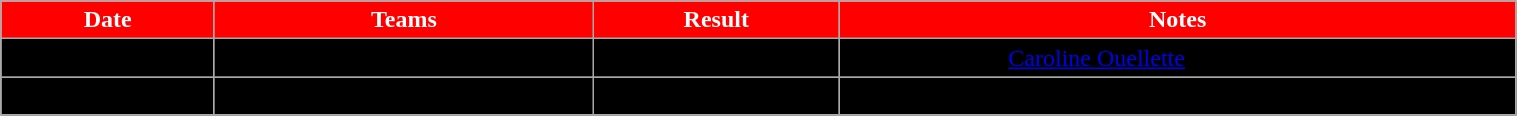<table class="wikitable" width="80%">
<tr align="center">
<th style="background:red;color:#FFFFFF;">Date</th>
<th style="background:red;color:#FFFFFF;">Teams</th>
<th style="background:red;color:#FFFFFF;">Result</th>
<th style="background:red;color:#FFFFFF;">Notes</th>
</tr>
<tr align="center" bgcolor=" ">
<td>August 30</td>
<td>Canada vs. Finland</td>
<td>Canada, 3-2</td>
<td><a href='#'>Caroline Ouellette</a> had three assists</td>
</tr>
<tr align="center" bgcolor=" ">
<td>August 30</td>
<td>USA vs. Sweden</td>
<td>USA, 2-0</td>
<td></td>
</tr>
<tr align="center" bgcolor=" ">
</tr>
</table>
